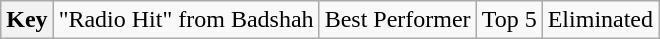<table class="wikitable">
<tr>
<th>Key</th>
<td> "Radio Hit" from Badshah</td>
<td> Best Performer</td>
<td> Top 5</td>
<td> Eliminated</td>
</tr>
</table>
